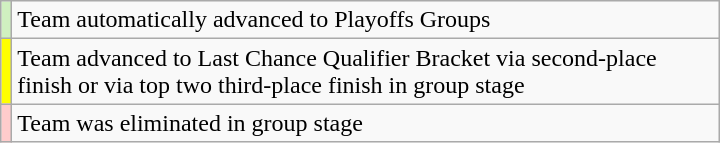<table class="wikitable" style="float:right; width:30em; margin-left:1em">
<tr>
<td style="background:#D0F0C0"></td>
<td>Team automatically advanced to Playoffs Groups</td>
</tr>
<tr>
<td style="background:#FFFF00"></td>
<td>Team advanced to Last Chance Qualifier Bracket via second-place finish or via top two third-place finish in group stage</td>
</tr>
<tr>
<td style="background:#FFCCCC"></td>
<td>Team was eliminated in group stage</td>
</tr>
</table>
